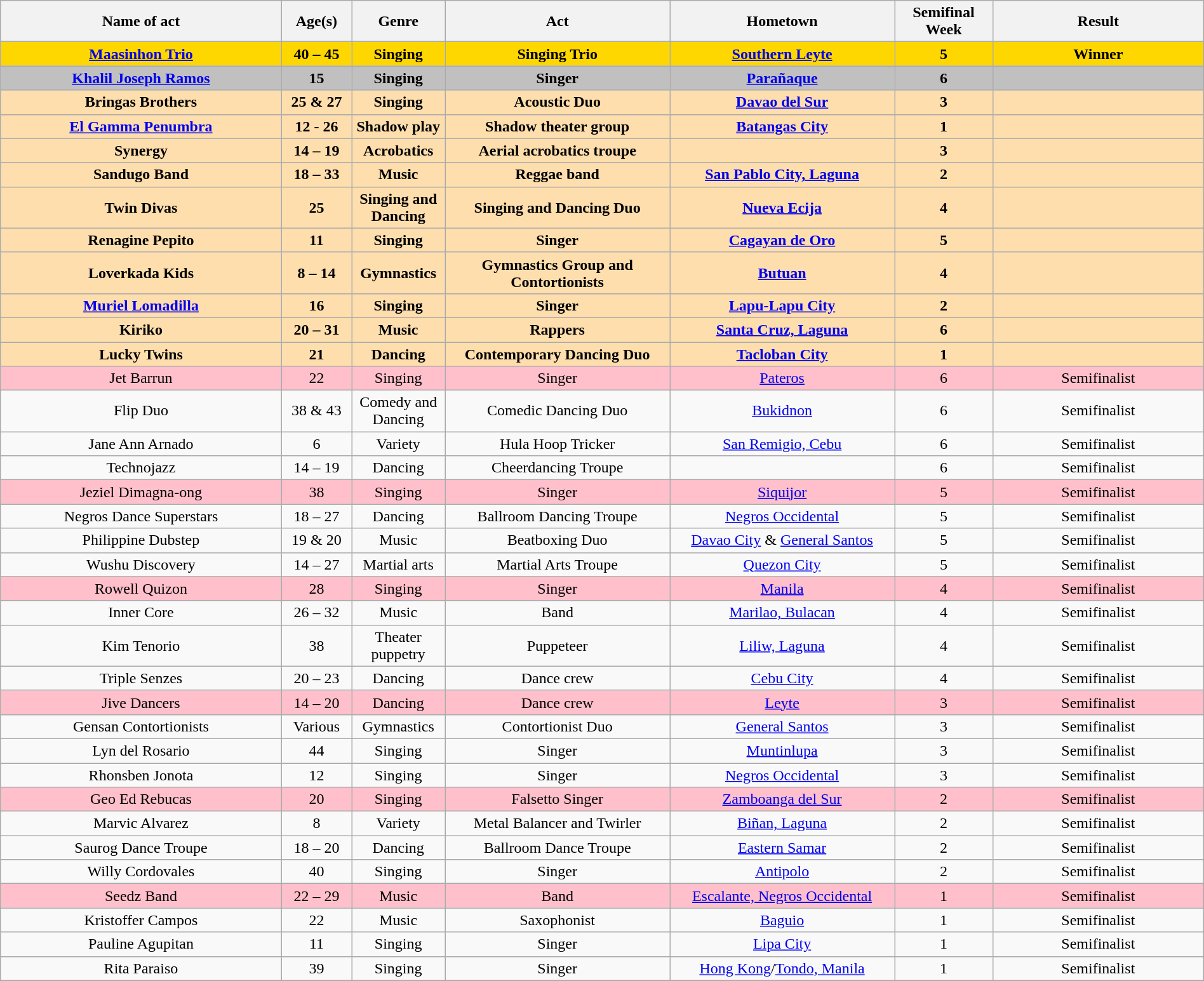<table class="wikitable sortable" style="width:100%; text-align:center;">
<tr>
<th style="width:20%;">Name of act</th>
<th data-sort-type="number" style="width:05%">Age(s)</th>
<th style="width:05%">Genre</th>
<th style="width:16%">Act</th>
<th style="width:16%">Hometown</th>
<th style="width:07%">Semifinal Week</th>
<th style="width:15%">Result</th>
</tr>
<tr bgcolor="gold">
<td><strong><a href='#'>Maasinhon Trio</a></strong></td>
<td><strong>40 – 45</strong></td>
<td><strong>Singing</strong></td>
<td><strong>Singing Trio</strong></td>
<td><strong><a href='#'>Southern Leyte</a></strong></td>
<td><strong>5</strong></td>
<td><strong>Winner</strong></td>
</tr>
<tr bgcolor="silver">
<td><strong><a href='#'>Khalil Joseph Ramos</a></strong></td>
<td><strong>15</strong></td>
<td><strong>Singing</strong></td>
<td><strong>Singer</strong></td>
<td><strong><a href='#'>Parañaque</a></strong></td>
<td><strong>6</strong></td>
<td><strong></strong></td>
</tr>
<tr bgcolor="Navajowhite">
<td><strong>Bringas Brothers</strong></td>
<td><strong>25 & 27</strong></td>
<td><strong>Singing</strong></td>
<td><strong>Acoustic Duo</strong></td>
<td><strong><a href='#'>Davao del Sur</a></strong></td>
<td><strong>3</strong></td>
<td><strong></strong></td>
</tr>
<tr bgcolor="Navajowhite">
<td><strong><a href='#'>El Gamma Penumbra</a></strong></td>
<td><strong>12 - 26</strong></td>
<td><strong>Shadow play</strong></td>
<td><strong>Shadow theater group</strong></td>
<td><strong><a href='#'>Batangas City</a></strong></td>
<td><strong>1</strong></td>
<td><strong></strong></td>
</tr>
<tr bgcolor="Navajowhite">
<td><strong>Synergy</strong></td>
<td><strong>14 – 19</strong></td>
<td><strong>Acrobatics</strong></td>
<td><strong>Aerial acrobatics troupe</strong></td>
<td><strong></strong></td>
<td><strong>3</strong></td>
<td><strong></strong></td>
</tr>
<tr bgcolor="Navajowhite">
<td><strong>Sandugo Band</strong></td>
<td><strong>18 – 33</strong></td>
<td><strong>Music</strong></td>
<td><strong>Reggae band</strong></td>
<td><strong><a href='#'>San Pablo City, Laguna</a></strong></td>
<td><strong>2</strong></td>
<td><strong></strong></td>
</tr>
<tr bgcolor="Navajowhite">
<td><strong>Twin Divas</strong></td>
<td><strong>25</strong></td>
<td><strong>Singing and Dancing</strong></td>
<td><strong>Singing and Dancing Duo</strong></td>
<td><strong><a href='#'>Nueva Ecija</a></strong></td>
<td><strong>4</strong></td>
<td><strong></strong></td>
</tr>
<tr bgcolor="Navajowhite">
<td><strong>Renagine Pepito</strong></td>
<td><strong>11</strong></td>
<td><strong>Singing</strong></td>
<td><strong>Singer</strong></td>
<td><strong><a href='#'>Cagayan de Oro</a></strong></td>
<td><strong>5</strong></td>
<td><strong></strong></td>
</tr>
<tr bgcolor="Navajowhite">
<td><strong>Loverkada Kids</strong></td>
<td><strong>8 – 14</strong></td>
<td><strong>Gymnastics</strong></td>
<td><strong>Gymnastics Group and Contortionists</strong></td>
<td><strong><a href='#'>Butuan</a></strong></td>
<td><strong>4</strong></td>
<td><strong></strong></td>
</tr>
<tr bgcolor="Navajowhite">
<td><strong><a href='#'>Muriel Lomadilla</a></strong></td>
<td><strong>16</strong></td>
<td><strong>Singing</strong></td>
<td><strong>Singer</strong></td>
<td><strong><a href='#'>Lapu-Lapu City</a></strong></td>
<td><strong>2</strong></td>
<td><strong></strong></td>
</tr>
<tr bgcolor="Navajowhite">
<td><strong>Kiriko</strong></td>
<td><strong>20 – 31</strong></td>
<td><strong>Music</strong></td>
<td><strong>Rappers</strong></td>
<td><strong><a href='#'>Santa Cruz, Laguna</a></strong></td>
<td><strong>6</strong></td>
<td><strong></strong></td>
</tr>
<tr bgcolor="Navajowhite">
<td><strong>Lucky Twins</strong></td>
<td><strong>21</strong></td>
<td><strong>Dancing</strong></td>
<td><strong>Contemporary Dancing Duo</strong></td>
<td><strong><a href='#'>Tacloban City</a></strong></td>
<td><strong>1</strong></td>
<td><strong></strong></td>
</tr>
<tr bgcolor="pink">
<td>Jet Barrun</td>
<td>22</td>
<td>Singing</td>
<td>Singer</td>
<td><a href='#'>Pateros</a></td>
<td>6</td>
<td>Semifinalist</td>
</tr>
<tr>
<td>Flip Duo</td>
<td>38 & 43</td>
<td>Comedy and Dancing</td>
<td>Comedic Dancing Duo</td>
<td><a href='#'>Bukidnon</a></td>
<td>6</td>
<td>Semifinalist</td>
</tr>
<tr>
<td>Jane Ann Arnado</td>
<td>6</td>
<td>Variety</td>
<td>Hula Hoop Tricker</td>
<td><a href='#'>San Remigio, Cebu</a></td>
<td>6</td>
<td>Semifinalist</td>
</tr>
<tr>
<td>Technojazz</td>
<td>14 – 19</td>
<td>Dancing</td>
<td>Cheerdancing Troupe</td>
<td></td>
<td>6</td>
<td>Semifinalist</td>
</tr>
<tr bgcolor="pink">
<td>Jeziel Dimagna-ong</td>
<td>38</td>
<td>Singing</td>
<td>Singer</td>
<td><a href='#'>Siquijor</a></td>
<td>5</td>
<td>Semifinalist</td>
</tr>
<tr>
<td>Negros Dance Superstars</td>
<td>18 – 27</td>
<td>Dancing</td>
<td>Ballroom Dancing Troupe</td>
<td><a href='#'>Negros Occidental</a></td>
<td>5</td>
<td>Semifinalist</td>
</tr>
<tr>
<td>Philippine Dubstep</td>
<td>19 & 20</td>
<td>Music</td>
<td>Beatboxing Duo</td>
<td><a href='#'>Davao City</a> & <a href='#'>General Santos</a></td>
<td>5</td>
<td>Semifinalist</td>
</tr>
<tr>
<td>Wushu Discovery</td>
<td>14 – 27</td>
<td>Martial arts</td>
<td>Martial Arts Troupe</td>
<td><a href='#'>Quezon City</a></td>
<td>5</td>
<td>Semifinalist</td>
</tr>
<tr bgcolor="pink">
<td>Rowell Quizon</td>
<td>28</td>
<td>Singing</td>
<td>Singer</td>
<td><a href='#'>Manila</a></td>
<td>4</td>
<td>Semifinalist</td>
</tr>
<tr>
<td>Inner Core</td>
<td>26 – 32</td>
<td>Music</td>
<td>Band</td>
<td><a href='#'>Marilao, Bulacan</a></td>
<td>4</td>
<td>Semifinalist</td>
</tr>
<tr>
<td>Kim Tenorio</td>
<td>38</td>
<td>Theater puppetry</td>
<td>Puppeteer</td>
<td><a href='#'>Liliw, Laguna</a></td>
<td>4</td>
<td>Semifinalist</td>
</tr>
<tr>
<td>Triple Senzes</td>
<td>20 – 23</td>
<td>Dancing</td>
<td>Dance crew</td>
<td><a href='#'>Cebu City</a></td>
<td>4</td>
<td>Semifinalist</td>
</tr>
<tr bgcolor="pink">
<td>Jive Dancers</td>
<td>14 – 20</td>
<td>Dancing</td>
<td>Dance crew</td>
<td><a href='#'>Leyte</a></td>
<td>3</td>
<td>Semifinalist</td>
</tr>
<tr>
<td>Gensan Contortionists</td>
<td>Various</td>
<td>Gymnastics</td>
<td>Contortionist Duo</td>
<td><a href='#'>General Santos</a></td>
<td>3</td>
<td>Semifinalist</td>
</tr>
<tr>
<td>Lyn del Rosario</td>
<td>44</td>
<td>Singing</td>
<td>Singer</td>
<td><a href='#'>Muntinlupa</a></td>
<td>3</td>
<td>Semifinalist</td>
</tr>
<tr>
<td>Rhonsben Jonota</td>
<td>12</td>
<td>Singing</td>
<td>Singer</td>
<td><a href='#'>Negros Occidental</a></td>
<td>3</td>
<td>Semifinalist</td>
</tr>
<tr bgcolor="pink">
<td>Geo Ed Rebucas</td>
<td>20</td>
<td>Singing</td>
<td>Falsetto Singer</td>
<td><a href='#'>Zamboanga del Sur</a></td>
<td>2</td>
<td>Semifinalist</td>
</tr>
<tr>
<td>Marvic Alvarez</td>
<td>8</td>
<td>Variety</td>
<td>Metal Balancer and Twirler</td>
<td><a href='#'>Biñan, Laguna</a></td>
<td>2</td>
<td>Semifinalist</td>
</tr>
<tr>
<td>Saurog Dance Troupe</td>
<td>18 – 20</td>
<td>Dancing</td>
<td>Ballroom Dance Troupe</td>
<td><a href='#'>Eastern Samar</a></td>
<td>2</td>
<td>Semifinalist</td>
</tr>
<tr>
<td>Willy Cordovales</td>
<td>40</td>
<td>Singing</td>
<td>Singer</td>
<td><a href='#'>Antipolo</a></td>
<td>2</td>
<td>Semifinalist</td>
</tr>
<tr bgcolor="pink">
<td>Seedz Band</td>
<td>22 – 29</td>
<td>Music</td>
<td>Band</td>
<td><a href='#'>Escalante, Negros Occidental</a></td>
<td>1</td>
<td>Semifinalist</td>
</tr>
<tr>
<td>Kristoffer Campos</td>
<td>22</td>
<td>Music</td>
<td>Saxophonist</td>
<td><a href='#'>Baguio</a></td>
<td>1</td>
<td>Semifinalist</td>
</tr>
<tr>
<td>Pauline Agupitan</td>
<td>11</td>
<td>Singing</td>
<td>Singer</td>
<td><a href='#'>Lipa City</a></td>
<td>1</td>
<td>Semifinalist</td>
</tr>
<tr>
<td>Rita Paraiso</td>
<td>39</td>
<td>Singing</td>
<td>Singer</td>
<td><a href='#'>Hong Kong</a>/<a href='#'>Tondo, Manila</a></td>
<td>1</td>
<td>Semifinalist</td>
</tr>
<tr>
</tr>
</table>
